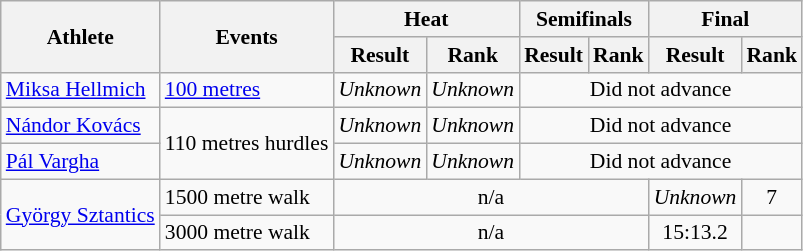<table class=wikitable style="font-size:90%">
<tr>
<th rowspan="2">Athlete</th>
<th rowspan="2">Events</th>
<th colspan="2">Heat</th>
<th colspan="2">Semifinals</th>
<th colspan="2">Final</th>
</tr>
<tr>
<th>Result</th>
<th>Rank</th>
<th>Result</th>
<th>Rank</th>
<th>Result</th>
<th>Rank</th>
</tr>
<tr>
<td><a href='#'>Miksa Hellmich</a></td>
<td><a href='#'>100 metres</a></td>
<td align="center"><em>Unknown</em></td>
<td align="center"><em>Unknown</em></td>
<td align="center" colspan=4>Did not advance</td>
</tr>
<tr>
<td><a href='#'>Nándor Kovács</a></td>
<td rowspan=2>110 metres hurdles</td>
<td align="center"><em>Unknown</em></td>
<td align="center"><em>Unknown</em></td>
<td align="center" colspan=4>Did not advance</td>
</tr>
<tr>
<td><a href='#'>Pál Vargha</a></td>
<td align="center"><em>Unknown</em></td>
<td align="center"><em>Unknown</em></td>
<td align="center" colspan=4>Did not advance</td>
</tr>
<tr>
<td rowspan=2><a href='#'>György Sztantics</a></td>
<td>1500 metre walk</td>
<td align="center" colspan=4>n/a</td>
<td align="center"><em>Unknown</em></td>
<td align="center">7</td>
</tr>
<tr>
<td>3000 metre walk</td>
<td align="center" colspan=4>n/a</td>
<td align="center">15:13.2</td>
<td align="center"></td>
</tr>
</table>
